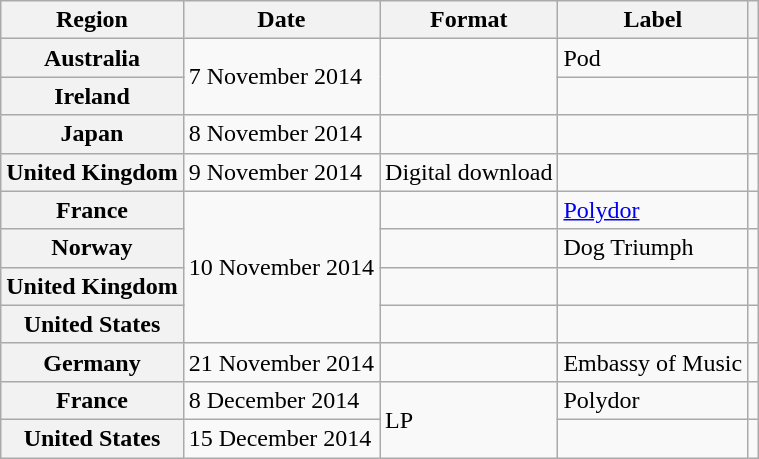<table class="wikitable plainrowheaders">
<tr>
<th scope="col">Region</th>
<th scope="col">Date</th>
<th scope="col">Format</th>
<th scope="col">Label</th>
<th scope="col"></th>
</tr>
<tr>
<th scope="row">Australia</th>
<td rowspan="2">7 November 2014</td>
<td rowspan="2"></td>
<td>Pod</td>
<td align="center"></td>
</tr>
<tr>
<th scope="row">Ireland</th>
<td></td>
<td align="center"></td>
</tr>
<tr>
<th scope="row">Japan</th>
<td>8 November 2014</td>
<td></td>
<td></td>
<td align="center"></td>
</tr>
<tr>
<th scope="row">United Kingdom</th>
<td>9 November 2014</td>
<td>Digital download</td>
<td></td>
<td align="center"></td>
</tr>
<tr>
<th scope="row">France</th>
<td rowspan="4">10 November 2014</td>
<td></td>
<td><a href='#'>Polydor</a></td>
<td align="center"></td>
</tr>
<tr>
<th scope="row">Norway</th>
<td></td>
<td>Dog Triumph</td>
<td align="center"></td>
</tr>
<tr>
<th scope="row">United Kingdom</th>
<td></td>
<td></td>
<td align="center"></td>
</tr>
<tr>
<th scope="row">United States</th>
<td></td>
<td></td>
<td align="center"></td>
</tr>
<tr>
<th scope="row">Germany</th>
<td>21 November 2014</td>
<td></td>
<td>Embassy of Music</td>
<td align="center"></td>
</tr>
<tr>
<th scope="row">France</th>
<td>8 December 2014</td>
<td rowspan="2">LP</td>
<td>Polydor</td>
<td align="center"></td>
</tr>
<tr>
<th scope="row">United States</th>
<td>15 December 2014</td>
<td></td>
<td align="center"></td>
</tr>
</table>
